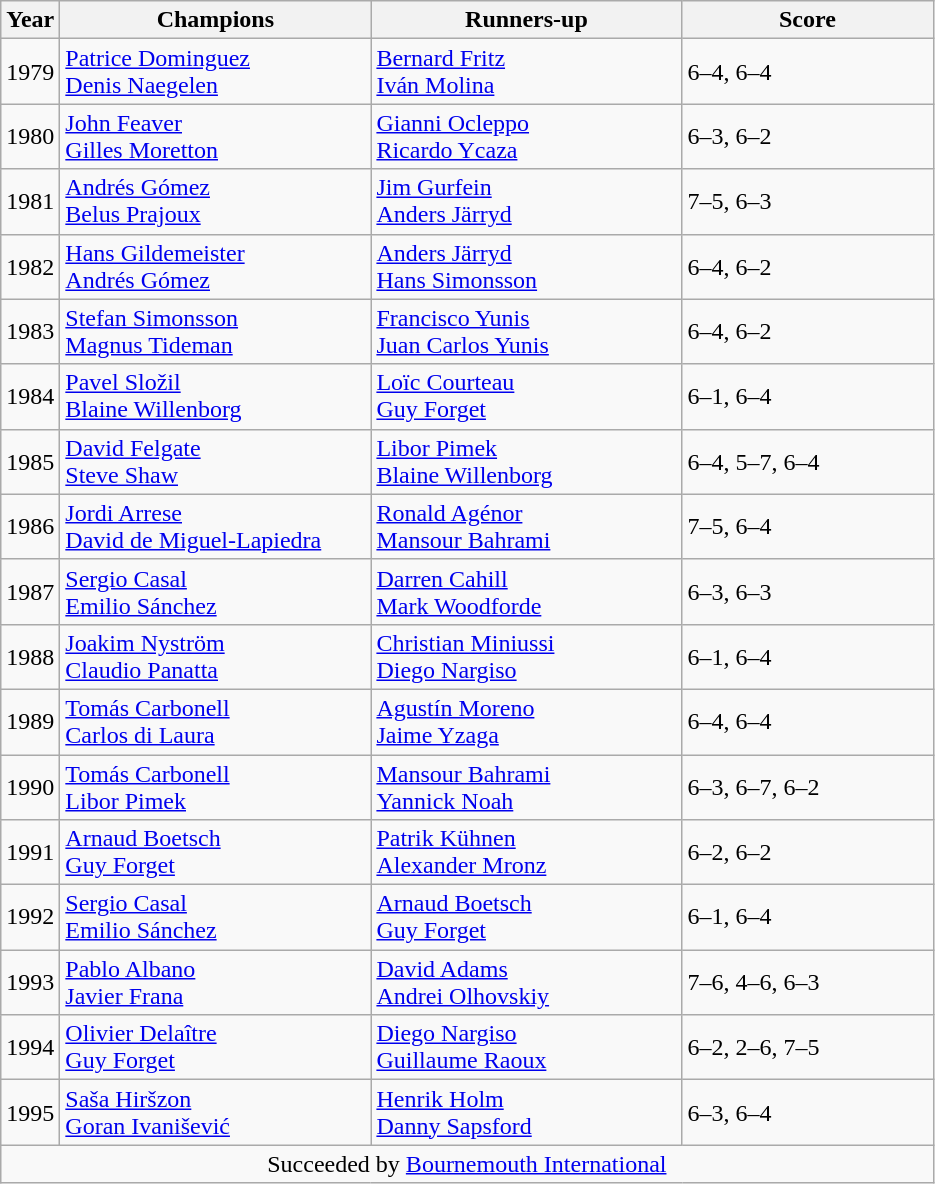<table class="wikitable">
<tr>
<th>Year</th>
<th width="200">Champions</th>
<th width="200">Runners-up</th>
<th width="160">Score</th>
</tr>
<tr>
<td>1979</td>
<td> <a href='#'>Patrice Dominguez</a><br> <a href='#'>Denis Naegelen</a></td>
<td> <a href='#'>Bernard Fritz</a><br> <a href='#'>Iván Molina</a></td>
<td>6–4, 6–4</td>
</tr>
<tr>
<td>1980</td>
<td> <a href='#'>John Feaver</a><br> <a href='#'>Gilles Moretton</a></td>
<td> <a href='#'>Gianni Ocleppo</a><br> <a href='#'>Ricardo Ycaza</a></td>
<td>6–3, 6–2</td>
</tr>
<tr>
<td>1981</td>
<td> <a href='#'>Andrés Gómez</a><br> <a href='#'>Belus Prajoux</a></td>
<td> <a href='#'>Jim Gurfein</a><br> <a href='#'>Anders Järryd</a></td>
<td>7–5, 6–3</td>
</tr>
<tr>
<td>1982</td>
<td> <a href='#'>Hans Gildemeister</a><br> <a href='#'>Andrés Gómez</a></td>
<td> <a href='#'>Anders Järryd</a><br> <a href='#'>Hans Simonsson</a></td>
<td>6–4, 6–2</td>
</tr>
<tr>
<td>1983</td>
<td> <a href='#'>Stefan Simonsson</a><br> <a href='#'>Magnus Tideman</a></td>
<td> <a href='#'>Francisco Yunis</a><br> <a href='#'>Juan Carlos Yunis</a></td>
<td>6–4, 6–2</td>
</tr>
<tr>
<td>1984</td>
<td> <a href='#'>Pavel Složil</a><br> <a href='#'>Blaine Willenborg</a></td>
<td> <a href='#'>Loïc Courteau</a><br> <a href='#'>Guy Forget</a></td>
<td>6–1, 6–4</td>
</tr>
<tr>
<td>1985</td>
<td> <a href='#'>David Felgate</a><br> <a href='#'>Steve Shaw</a></td>
<td> <a href='#'>Libor Pimek</a><br> <a href='#'>Blaine Willenborg</a></td>
<td>6–4, 5–7, 6–4</td>
</tr>
<tr>
<td>1986</td>
<td> <a href='#'>Jordi Arrese</a><br> <a href='#'>David de Miguel-Lapiedra</a></td>
<td> <a href='#'>Ronald Agénor</a><br> <a href='#'>Mansour Bahrami</a></td>
<td>7–5, 6–4</td>
</tr>
<tr>
<td>1987</td>
<td> <a href='#'>Sergio Casal</a><br> <a href='#'>Emilio Sánchez</a></td>
<td> <a href='#'>Darren Cahill</a><br> <a href='#'>Mark Woodforde</a></td>
<td>6–3, 6–3</td>
</tr>
<tr>
<td>1988</td>
<td> <a href='#'>Joakim Nyström</a><br> <a href='#'>Claudio Panatta</a></td>
<td> <a href='#'>Christian Miniussi</a><br> <a href='#'>Diego Nargiso</a></td>
<td>6–1, 6–4</td>
</tr>
<tr>
<td>1989</td>
<td> <a href='#'>Tomás Carbonell</a><br> <a href='#'>Carlos di Laura</a></td>
<td> <a href='#'>Agustín Moreno</a><br> <a href='#'>Jaime Yzaga</a></td>
<td>6–4, 6–4</td>
</tr>
<tr>
<td>1990</td>
<td> <a href='#'>Tomás Carbonell</a><br> <a href='#'>Libor Pimek</a></td>
<td> <a href='#'>Mansour Bahrami</a><br> <a href='#'>Yannick Noah</a></td>
<td>6–3, 6–7, 6–2</td>
</tr>
<tr>
<td>1991</td>
<td> <a href='#'>Arnaud Boetsch</a><br> <a href='#'>Guy Forget</a></td>
<td> <a href='#'>Patrik Kühnen</a><br> <a href='#'>Alexander Mronz</a></td>
<td>6–2, 6–2</td>
</tr>
<tr>
<td>1992</td>
<td> <a href='#'>Sergio Casal</a><br> <a href='#'>Emilio Sánchez</a></td>
<td> <a href='#'>Arnaud Boetsch</a><br> <a href='#'>Guy Forget</a></td>
<td>6–1, 6–4</td>
</tr>
<tr>
<td>1993</td>
<td> <a href='#'>Pablo Albano</a><br> <a href='#'>Javier Frana</a></td>
<td> <a href='#'>David Adams</a><br> <a href='#'>Andrei Olhovskiy</a></td>
<td>7–6, 4–6, 6–3</td>
</tr>
<tr>
<td>1994</td>
<td> <a href='#'>Olivier Delaître</a><br> <a href='#'>Guy Forget</a></td>
<td> <a href='#'>Diego Nargiso</a><br> <a href='#'>Guillaume Raoux</a></td>
<td>6–2, 2–6, 7–5</td>
</tr>
<tr>
<td>1995</td>
<td> <a href='#'>Saša Hiršzon</a><br> <a href='#'>Goran Ivanišević</a></td>
<td> <a href='#'>Henrik Holm</a><br> <a href='#'>Danny Sapsford</a></td>
<td>6–3, 6–4</td>
</tr>
<tr>
<td colspan=4 align=center>Succeeded by <a href='#'>Bournemouth International</a></td>
</tr>
</table>
